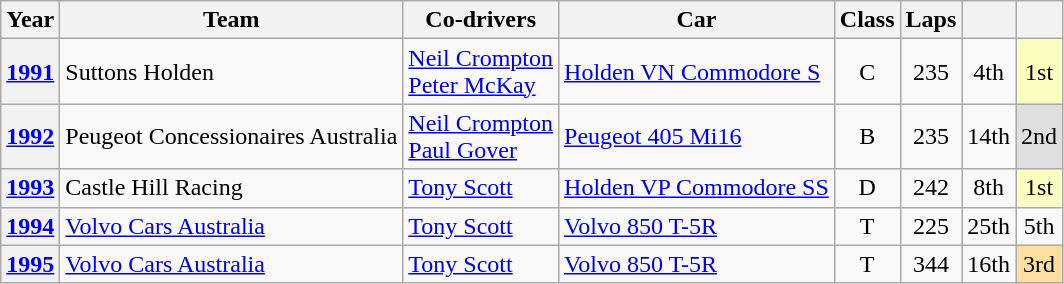<table class="wikitable" style="text-align:center">
<tr>
<th>Year</th>
<th>Team</th>
<th>Co-drivers</th>
<th>Car</th>
<th>Class</th>
<th>Laps</th>
<th></th>
<th></th>
</tr>
<tr>
<th><a href='#'>1991</a></th>
<td align="left"> Suttons Holden</td>
<td align="left"> <a href='#'>Neil Crompton</a><br> <a href='#'>Peter McKay</a></td>
<td align="left"><a href='#'>Holden VN Commodore S</a></td>
<td>C</td>
<td>235</td>
<td>4th</td>
<td style="background:#fbffbf;">1st</td>
</tr>
<tr>
<th><a href='#'>1992</a></th>
<td align="left"> Peugeot Concessionaires Australia</td>
<td align="left"> <a href='#'>Neil Crompton</a><br> <a href='#'>Paul Gover</a></td>
<td align="left"><a href='#'>Peugeot 405 Mi16</a></td>
<td>B</td>
<td>235</td>
<td>14th</td>
<td style="background:#dfdfdf;">2nd</td>
</tr>
<tr>
<th><a href='#'>1993</a></th>
<td align="left"> Castle Hill Racing</td>
<td align="left"> <a href='#'>Tony Scott</a></td>
<td align="left"><a href='#'>Holden VP Commodore SS</a></td>
<td>D</td>
<td>242</td>
<td>8th</td>
<td style="background:#fbffbf;">1st</td>
</tr>
<tr>
<th><a href='#'>1994</a></th>
<td align="left"> <a href='#'>Volvo Cars Australia</a></td>
<td align="left"> <a href='#'>Tony Scott</a></td>
<td align="left"><a href='#'>Volvo 850 T-5R</a></td>
<td>T</td>
<td>225</td>
<td>25th</td>
<td>5th</td>
</tr>
<tr>
<th><a href='#'>1995</a></th>
<td align="left"> <a href='#'>Volvo Cars Australia</a></td>
<td align="left"> <a href='#'>Tony Scott</a></td>
<td align="left"><a href='#'>Volvo 850 T-5R</a></td>
<td>T</td>
<td>344</td>
<td>16th</td>
<td style="background:#ffdf9f;">3rd</td>
</tr>
</table>
